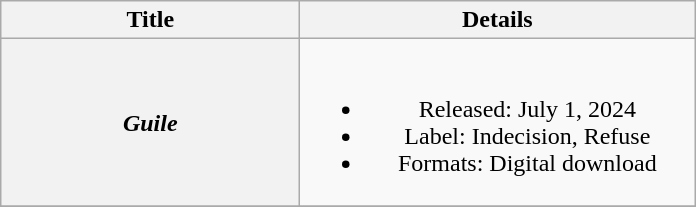<table class="wikitable plainrowheaders" style="text-align:center;">
<tr>
<th scope="col" rowspan="1" style="width:12em;">Title</th>
<th scope="col" rowspan="1" style="width:16em;">Details</th>
</tr>
<tr>
<th scope="row"><em>Guile</em></th>
<td><br><ul><li>Released: July 1, 2024</li><li>Label: Indecision, Refuse</li><li>Formats: Digital download</li></ul></td>
</tr>
<tr>
</tr>
</table>
